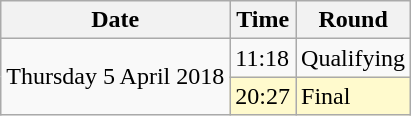<table class="wikitable">
<tr>
<th>Date</th>
<th>Time</th>
<th>Round</th>
</tr>
<tr>
<td rowspan=2>Thursday 5 April 2018</td>
<td>11:18</td>
<td>Qualifying</td>
</tr>
<tr>
<td style=background:lemonchiffon>20:27</td>
<td style=background:lemonchiffon>Final</td>
</tr>
</table>
